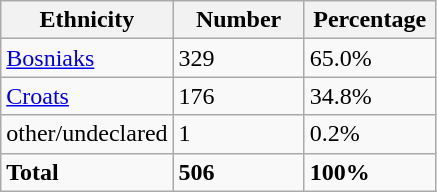<table class="wikitable">
<tr>
<th width="100px">Ethnicity</th>
<th width="80px">Number</th>
<th width="80px">Percentage</th>
</tr>
<tr>
<td><a href='#'>Bosniaks</a></td>
<td>329</td>
<td>65.0%</td>
</tr>
<tr>
<td><a href='#'>Croats</a></td>
<td>176</td>
<td>34.8%</td>
</tr>
<tr>
<td>other/undeclared</td>
<td>1</td>
<td>0.2%</td>
</tr>
<tr>
<td><strong>Total</strong></td>
<td><strong>506</strong></td>
<td><strong>100%</strong></td>
</tr>
</table>
